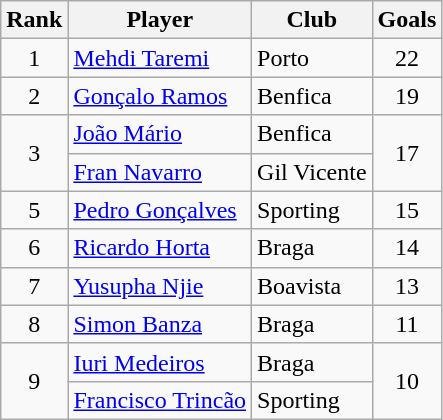<table class="wikitable" style="text-align:center">
<tr>
<th>Rank</th>
<th>Player</th>
<th>Club</th>
<th>Goals</th>
</tr>
<tr>
<td>1</td>
<td align="left"> <a href='#'>Mehdi Taremi</a></td>
<td align="left">Porto</td>
<td>22</td>
</tr>
<tr>
<td>2</td>
<td align="left"> <a href='#'>Gonçalo Ramos</a></td>
<td align="left">Benfica</td>
<td>19</td>
</tr>
<tr>
<td rowspan=2>3</td>
<td align="left"> <a href='#'>João Mário</a></td>
<td align="left">Benfica</td>
<td rowspan=2>17</td>
</tr>
<tr>
<td align="left"> <a href='#'>Fran Navarro</a></td>
<td align="left">Gil Vicente</td>
</tr>
<tr>
<td>5</td>
<td align="left"> <a href='#'>Pedro Gonçalves</a></td>
<td align="left">Sporting</td>
<td>15</td>
</tr>
<tr>
<td>6</td>
<td align="left"> <a href='#'>Ricardo Horta</a></td>
<td align="left">Braga</td>
<td>14</td>
</tr>
<tr>
<td>7</td>
<td align="left"> <a href='#'>Yusupha Njie</a></td>
<td align="left">Boavista</td>
<td>13</td>
</tr>
<tr>
<td>8</td>
<td align="left"> <a href='#'>Simon Banza</a></td>
<td align="left">Braga</td>
<td>11</td>
</tr>
<tr>
<td rowspan=2>9</td>
<td align="left"> <a href='#'>Iuri Medeiros</a></td>
<td align="left">Braga</td>
<td rowspan=2>10</td>
</tr>
<tr>
<td align="left"> <a href='#'>Francisco Trincão</a></td>
<td align="left">Sporting</td>
</tr>
</table>
